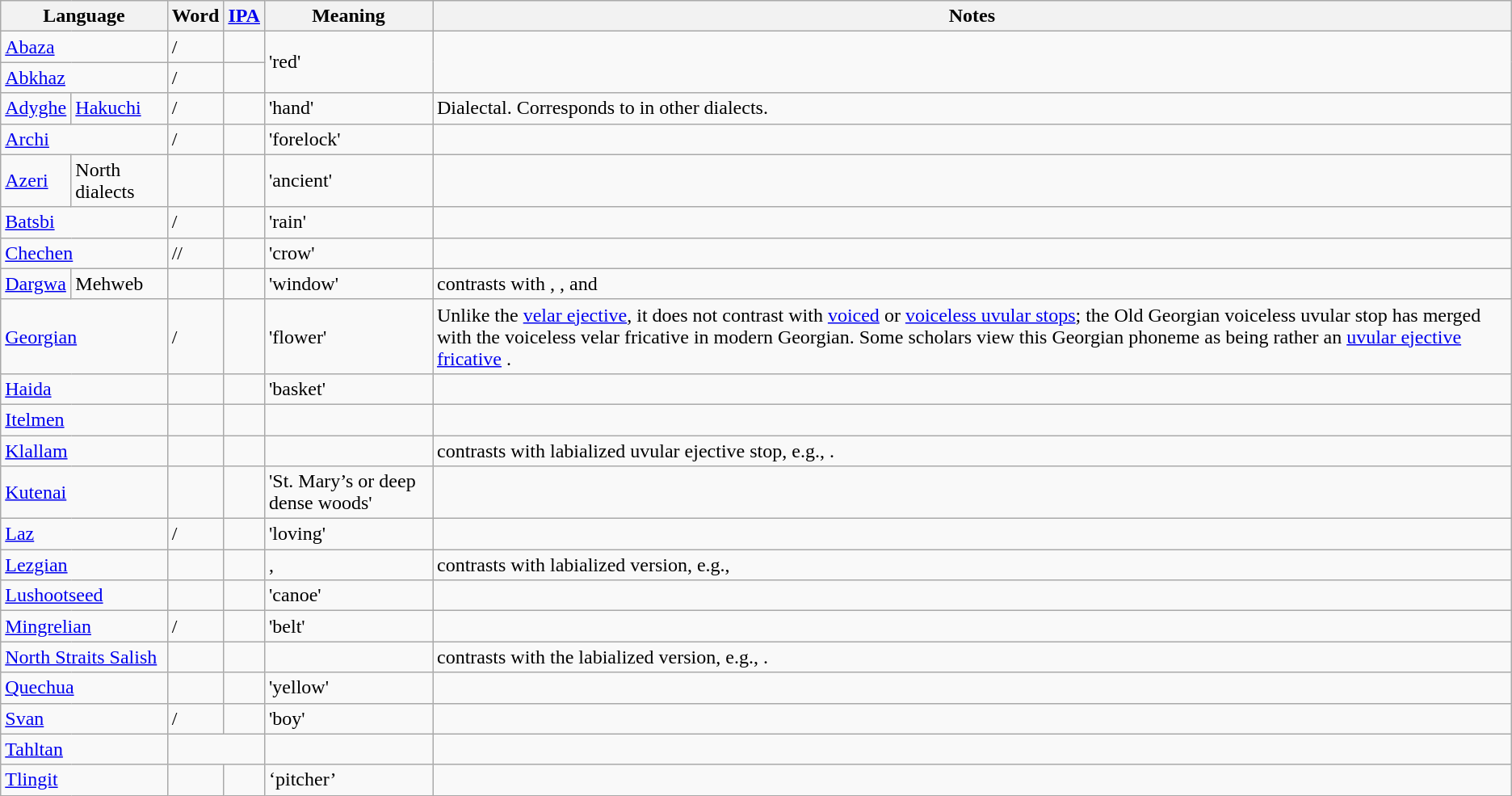<table class="wikitable">
<tr>
<th colspan="2">Language</th>
<th>Word</th>
<th><a href='#'>IPA</a></th>
<th>Meaning</th>
<th>Notes</th>
</tr>
<tr>
<td colspan="2"><a href='#'>Abaza</a></td>
<td>/</td>
<td></td>
<td rowspan="2">'red'</td>
<td rowspan="2"></td>
</tr>
<tr>
<td colspan="2"><a href='#'>Abkhaz</a></td>
<td>/</td>
<td></td>
</tr>
<tr>
<td><a href='#'>Adyghe</a></td>
<td><a href='#'>Hakuchi</a></td>
<td>/</td>
<td></td>
<td>'hand'</td>
<td>Dialectal. Corresponds to  in other dialects.</td>
</tr>
<tr>
<td colspan="2"><a href='#'>Archi</a></td>
<td>/</td>
<td></td>
<td>'forelock'</td>
<td></td>
</tr>
<tr>
<td colspain="2"><a href='#'>Azeri</a></td>
<td>North dialects</td>
<td></td>
<td></td>
<td>'ancient'</td>
<td></td>
</tr>
<tr>
<td colspan="2"><a href='#'>Batsbi</a></td>
<td>/</td>
<td></td>
<td>'rain'</td>
<td></td>
</tr>
<tr>
<td colspan="2"><a href='#'>Chechen</a></td>
<td>//</td>
<td></td>
<td>'crow'</td>
<td></td>
</tr>
<tr>
<td><a href='#'>Dargwa</a></td>
<td>Mehweb</td>
<td></td>
<td></td>
<td>'window'</td>
<td>contrasts with , , and </td>
</tr>
<tr>
<td colspan="2"><a href='#'>Georgian</a></td>
<td>/</td>
<td></td>
<td>'flower'</td>
<td>Unlike the <a href='#'>velar ejective</a>, it does not contrast with <a href='#'>voiced</a> or <a href='#'>voiceless uvular stops</a>; the Old Georgian voiceless uvular stop has merged with the voiceless velar fricative in modern Georgian. Some scholars view this Georgian phoneme as being rather an <a href='#'>uvular ejective fricative</a> .</td>
</tr>
<tr>
<td colspan="2"><a href='#'>Haida</a></td>
<td></td>
<td></td>
<td>'basket'</td>
<td></td>
</tr>
<tr>
<td colspan="2"><a href='#'>Itelmen</a></td>
<td></td>
<td></td>
<td></td>
<td></td>
</tr>
<tr>
<td colspan="2"><a href='#'>Klallam</a></td>
<td></td>
<td></td>
<td></td>
<td>contrasts with labialized uvular ejective stop, e.g.,   .</td>
</tr>
<tr>
<td colspan="2"><a href='#'>Kutenai</a></td>
<td></td>
<td></td>
<td>'St. Mary’s or deep dense woods'</td>
<td></td>
</tr>
<tr>
<td colspan="2"><a href='#'>Laz</a></td>
<td>/</td>
<td></td>
<td>'loving'</td>
<td></td>
</tr>
<tr>
<td colspan="2"><a href='#'>Lezgian</a></td>
<td></td>
<td></td>
<td>, </td>
<td>contrasts with labialized version, e.g.,   </td>
</tr>
<tr>
<td colspan="2"><a href='#'>Lushootseed</a></td>
<td></td>
<td></td>
<td>'canoe'</td>
<td></td>
</tr>
<tr>
<td colspan="2"><a href='#'>Mingrelian</a></td>
<td>/</td>
<td></td>
<td>'belt'</td>
<td></td>
</tr>
<tr>
<td colspan="2"><a href='#'>North Straits Salish</a></td>
<td></td>
<td></td>
<td></td>
<td>contrasts with the labialized version, e.g.,   .</td>
</tr>
<tr>
<td colspan="2"><a href='#'>Quechua</a></td>
<td></td>
<td></td>
<td>'yellow'</td>
<td></td>
</tr>
<tr>
<td colspan="2"><a href='#'>Svan</a></td>
<td>/</td>
<td></td>
<td>'boy'</td>
<td></td>
</tr>
<tr>
<td colspan="2"><a href='#'>Tahltan</a></td>
<td colspan="2" style="text-align:center"></td>
<td></td>
<td></td>
</tr>
<tr>
<td colspan="2"><a href='#'>Tlingit</a></td>
<td></td>
<td></td>
<td>‘pitcher’</td>
<td></td>
</tr>
</table>
